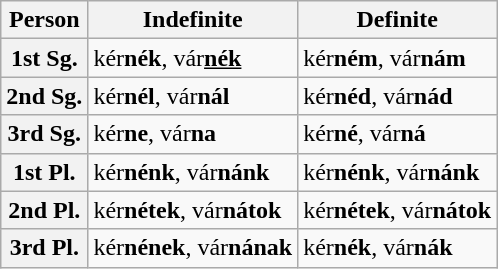<table class="wikitable">
<tr>
<th>Person</th>
<th>Indefinite</th>
<th>Definite</th>
</tr>
<tr>
<th>1st Sg.</th>
<td>kér<strong>nék</strong>, vár<strong><u>nék</u></strong></td>
<td>kér<strong>ném</strong>, vár<strong>nám</strong></td>
</tr>
<tr>
<th>2nd Sg.</th>
<td>kér<strong>nél</strong>, vár<strong>nál</strong></td>
<td>kér<strong>néd</strong>, vár<strong>nád</strong></td>
</tr>
<tr>
<th>3rd Sg.</th>
<td>kér<strong>ne</strong>, vár<strong>na</strong></td>
<td>kér<strong>né</strong>, vár<strong>ná</strong></td>
</tr>
<tr>
<th>1st Pl.</th>
<td>kér<strong>nénk</strong>, vár<strong>nánk</strong></td>
<td>kér<strong>nénk</strong>, vár<strong>nánk</strong></td>
</tr>
<tr>
<th>2nd Pl.</th>
<td>kér<strong>nétek</strong>, vár<strong>nátok</strong></td>
<td>kér<strong>nétek</strong>, vár<strong>nátok</strong></td>
</tr>
<tr>
<th>3rd Pl.</th>
<td>kér<strong>nének</strong>, vár<strong>nának</strong></td>
<td>kér<strong>nék</strong>, vár<strong>nák</strong></td>
</tr>
</table>
